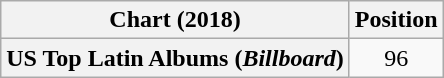<table class="wikitable plainrowheaders" style="text-align:center">
<tr>
<th scope="col">Chart (2018)</th>
<th scope="col">Position</th>
</tr>
<tr>
<th scope="row">US Top Latin Albums (<em>Billboard</em>)</th>
<td>96</td>
</tr>
</table>
